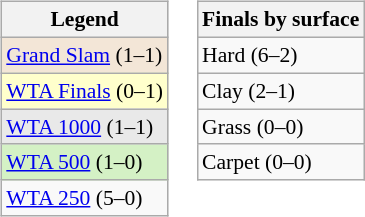<table>
<tr valign=top>
<td><br><table class=wikitable style=font-size:90%>
<tr>
<th>Legend</th>
</tr>
<tr>
<td style=background:#f3e6d7><a href='#'>Grand Slam</a> (1–1)</td>
</tr>
<tr>
<td style=background:#ffc><a href='#'>WTA Finals</a> (0–1)</td>
</tr>
<tr>
<td style=background:#e9e9e9><a href='#'>WTA 1000</a> (1–1)</td>
</tr>
<tr>
<td style=background:#d4f1c5><a href='#'>WTA 500</a> (1–0)</td>
</tr>
<tr>
<td><a href='#'>WTA 250</a> (5–0)</td>
</tr>
</table>
</td>
<td><br><table class=wikitable style=font-size:90%>
<tr>
<th>Finals by surface</th>
</tr>
<tr>
<td>Hard (6–2)</td>
</tr>
<tr>
<td>Clay (2–1)</td>
</tr>
<tr>
<td>Grass (0–0)</td>
</tr>
<tr>
<td>Carpet (0–0)</td>
</tr>
</table>
</td>
</tr>
</table>
